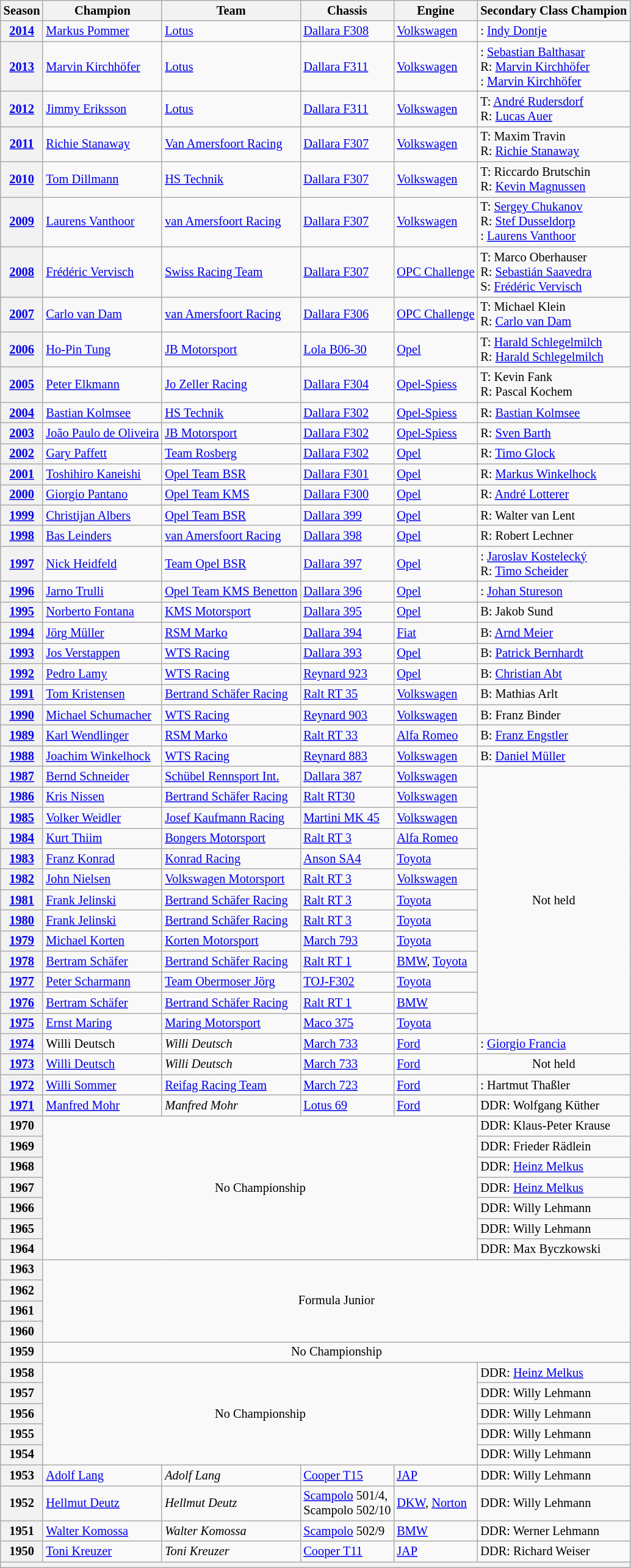<table class="wikitable" style="font-size:85%;">
<tr>
<th>Season</th>
<th>Champion</th>
<th>Team</th>
<th>Chassis</th>
<th>Engine</th>
<th>Secondary Class Champion</th>
</tr>
<tr>
<th><a href='#'>2014</a></th>
<td> <a href='#'>Markus Pommer</a></td>
<td><a href='#'>Lotus</a></td>
<td><a href='#'>Dallara F308</a></td>
<td><a href='#'>Volkswagen</a></td>
<td>:  <a href='#'>Indy Dontje</a></td>
</tr>
<tr>
<th><a href='#'>2013</a></th>
<td> <a href='#'>Marvin Kirchhöfer</a></td>
<td><a href='#'>Lotus</a></td>
<td><a href='#'>Dallara F311</a></td>
<td><a href='#'>Volkswagen</a></td>
<td>:  <a href='#'>Sebastian Balthasar</a><br>R:  <a href='#'>Marvin Kirchhöfer</a><br>:  <a href='#'>Marvin Kirchhöfer</a></td>
</tr>
<tr>
<th><a href='#'>2012</a></th>
<td> <a href='#'>Jimmy Eriksson</a></td>
<td><a href='#'>Lotus</a></td>
<td><a href='#'>Dallara F311</a></td>
<td><a href='#'>Volkswagen</a></td>
<td>T:  <a href='#'>André Rudersdorf</a><br>R:  <a href='#'>Lucas Auer</a></td>
</tr>
<tr>
<th><a href='#'>2011</a></th>
<td> <a href='#'>Richie Stanaway</a></td>
<td><a href='#'>Van Amersfoort Racing</a></td>
<td><a href='#'>Dallara F307</a></td>
<td><a href='#'>Volkswagen</a></td>
<td>T:  Maxim Travin<br>R:  <a href='#'>Richie Stanaway</a></td>
</tr>
<tr>
<th><a href='#'>2010</a></th>
<td> <a href='#'>Tom Dillmann</a></td>
<td><a href='#'>HS Technik</a></td>
<td><a href='#'>Dallara F307</a></td>
<td><a href='#'>Volkswagen</a></td>
<td>T:  Riccardo Brutschin<br>R:  <a href='#'>Kevin Magnussen</a></td>
</tr>
<tr>
<th><a href='#'>2009</a></th>
<td> <a href='#'>Laurens Vanthoor</a></td>
<td><a href='#'>van Amersfoort Racing</a></td>
<td><a href='#'>Dallara F307</a></td>
<td><a href='#'>Volkswagen</a></td>
<td>T:  <a href='#'>Sergey Chukanov</a><br>R:  <a href='#'>Stef Dusseldorp</a><br>:  <a href='#'>Laurens Vanthoor</a></td>
</tr>
<tr>
<th><a href='#'>2008</a></th>
<td> <a href='#'>Frédéric Vervisch</a></td>
<td><a href='#'>Swiss Racing Team</a></td>
<td><a href='#'>Dallara F307</a></td>
<td><a href='#'>OPC Challenge</a></td>
<td>T:  Marco Oberhauser<br>R:  <a href='#'>Sebastián Saavedra</a><br>S:  <a href='#'>Frédéric Vervisch</a></td>
</tr>
<tr>
<th><a href='#'>2007</a></th>
<td> <a href='#'>Carlo van Dam</a></td>
<td><a href='#'>van Amersfoort Racing</a></td>
<td><a href='#'>Dallara F306</a></td>
<td><a href='#'>OPC Challenge</a></td>
<td>T:  Michael Klein<br>R:  <a href='#'>Carlo van Dam</a></td>
</tr>
<tr>
<th><a href='#'>2006</a></th>
<td> <a href='#'>Ho-Pin Tung</a></td>
<td><a href='#'>JB Motorsport</a></td>
<td><a href='#'>Lola B06-30</a></td>
<td><a href='#'>Opel</a></td>
<td>T:  <a href='#'>Harald Schlegelmilch</a><br>R:  <a href='#'>Harald Schlegelmilch</a></td>
</tr>
<tr>
<th><a href='#'>2005</a></th>
<td> <a href='#'>Peter Elkmann</a></td>
<td><a href='#'>Jo Zeller Racing</a></td>
<td><a href='#'>Dallara F304</a></td>
<td><a href='#'>Opel-Spiess</a></td>
<td>T:  Kevin Fank<br>R:  Pascal Kochem</td>
</tr>
<tr>
<th><a href='#'>2004</a></th>
<td> <a href='#'>Bastian Kolmsee</a></td>
<td><a href='#'>HS Technik</a></td>
<td><a href='#'>Dallara F302</a></td>
<td><a href='#'>Opel-Spiess</a></td>
<td>R:  <a href='#'>Bastian Kolmsee</a></td>
</tr>
<tr>
<th><a href='#'>2003</a></th>
<td> <a href='#'>João Paulo de Oliveira</a></td>
<td><a href='#'>JB Motorsport</a></td>
<td><a href='#'>Dallara F302</a></td>
<td><a href='#'>Opel-Spiess</a></td>
<td>R:  <a href='#'>Sven Barth</a></td>
</tr>
<tr>
<th><a href='#'>2002</a></th>
<td> <a href='#'>Gary Paffett</a></td>
<td><a href='#'>Team Rosberg</a></td>
<td><a href='#'>Dallara F302</a></td>
<td><a href='#'>Opel</a></td>
<td>R:  <a href='#'>Timo Glock</a></td>
</tr>
<tr>
<th><a href='#'>2001</a></th>
<td> <a href='#'>Toshihiro Kaneishi</a></td>
<td><a href='#'>Opel Team BSR</a></td>
<td><a href='#'>Dallara F301</a></td>
<td><a href='#'>Opel</a></td>
<td>R:  <a href='#'>Markus Winkelhock</a></td>
</tr>
<tr>
<th><a href='#'>2000</a></th>
<td> <a href='#'>Giorgio Pantano</a></td>
<td><a href='#'>Opel Team KMS</a></td>
<td><a href='#'>Dallara F300</a></td>
<td><a href='#'>Opel</a></td>
<td>R:  <a href='#'>André Lotterer</a></td>
</tr>
<tr>
<th><a href='#'>1999</a></th>
<td> <a href='#'>Christijan Albers</a></td>
<td><a href='#'>Opel Team BSR</a></td>
<td><a href='#'>Dallara 399</a></td>
<td><a href='#'>Opel</a></td>
<td>R:  Walter van Lent</td>
</tr>
<tr>
<th><a href='#'>1998</a></th>
<td> <a href='#'>Bas Leinders</a></td>
<td><a href='#'>van Amersfoort Racing</a></td>
<td><a href='#'>Dallara 398</a></td>
<td><a href='#'>Opel</a></td>
<td>R:  Robert Lechner</td>
</tr>
<tr>
<th><a href='#'>1997</a></th>
<td> <a href='#'>Nick Heidfeld</a></td>
<td><a href='#'>Team Opel BSR</a></td>
<td><a href='#'>Dallara 397</a></td>
<td><a href='#'>Opel</a></td>
<td>:  <a href='#'>Jaroslav Kostelecký</a><br>R:  <a href='#'>Timo Scheider</a></td>
</tr>
<tr>
<th><a href='#'>1996</a></th>
<td> <a href='#'>Jarno Trulli</a></td>
<td><a href='#'>Opel Team KMS Benetton</a></td>
<td><a href='#'>Dallara 396</a></td>
<td><a href='#'>Opel</a></td>
<td>:  <a href='#'>Johan Stureson</a></td>
</tr>
<tr>
<th><a href='#'>1995</a></th>
<td> <a href='#'>Norberto Fontana</a></td>
<td><a href='#'>KMS Motorsport</a></td>
<td><a href='#'>Dallara 395</a></td>
<td><a href='#'>Opel</a></td>
<td>B:  Jakob Sund</td>
</tr>
<tr>
<th><a href='#'>1994</a></th>
<td> <a href='#'>Jörg Müller</a></td>
<td><a href='#'>RSM Marko</a></td>
<td><a href='#'>Dallara 394</a></td>
<td><a href='#'>Fiat</a></td>
<td>B:  <a href='#'>Arnd Meier</a></td>
</tr>
<tr>
<th><a href='#'>1993</a></th>
<td> <a href='#'>Jos Verstappen</a></td>
<td><a href='#'>WTS Racing</a></td>
<td><a href='#'>Dallara 393</a></td>
<td><a href='#'>Opel</a></td>
<td>B:  <a href='#'>Patrick Bernhardt</a></td>
</tr>
<tr>
<th><a href='#'>1992</a></th>
<td> <a href='#'>Pedro Lamy</a></td>
<td><a href='#'>WTS Racing</a></td>
<td><a href='#'>Reynard 923</a></td>
<td><a href='#'>Opel</a></td>
<td>B:  <a href='#'>Christian Abt</a></td>
</tr>
<tr>
<th><a href='#'>1991</a></th>
<td> <a href='#'>Tom Kristensen</a></td>
<td><a href='#'>Bertrand Schäfer Racing</a></td>
<td><a href='#'>Ralt RT 35</a></td>
<td><a href='#'>Volkswagen</a></td>
<td>B:  Mathias Arlt</td>
</tr>
<tr>
<th><a href='#'>1990</a></th>
<td> <a href='#'>Michael Schumacher</a></td>
<td><a href='#'>WTS Racing</a></td>
<td><a href='#'>Reynard 903</a></td>
<td><a href='#'>Volkswagen</a></td>
<td>B:  Franz Binder</td>
</tr>
<tr>
<th><a href='#'>1989</a></th>
<td> <a href='#'>Karl Wendlinger</a></td>
<td><a href='#'>RSM Marko</a></td>
<td><a href='#'>Ralt RT 33</a></td>
<td><a href='#'>Alfa Romeo</a></td>
<td>B:  <a href='#'>Franz Engstler</a></td>
</tr>
<tr>
<th><a href='#'>1988</a></th>
<td> <a href='#'>Joachim Winkelhock</a></td>
<td><a href='#'>WTS Racing</a></td>
<td><a href='#'>Reynard 883</a></td>
<td><a href='#'>Volkswagen</a></td>
<td>B:  <a href='#'>Daniel Müller</a></td>
</tr>
<tr>
<th><a href='#'>1987</a></th>
<td> <a href='#'>Bernd Schneider</a></td>
<td><a href='#'>Schübel Rennsport Int.</a></td>
<td><a href='#'>Dallara 387</a></td>
<td><a href='#'>Volkswagen</a></td>
<td rowspan=13 align=center>Not held</td>
</tr>
<tr>
<th><a href='#'>1986</a></th>
<td> <a href='#'>Kris Nissen</a></td>
<td><a href='#'>Bertrand Schäfer Racing</a></td>
<td><a href='#'>Ralt RT30</a></td>
<td><a href='#'>Volkswagen</a></td>
</tr>
<tr>
<th><a href='#'>1985</a></th>
<td> <a href='#'>Volker Weidler</a></td>
<td><a href='#'>Josef Kaufmann Racing</a></td>
<td><a href='#'>Martini MK 45</a></td>
<td><a href='#'>Volkswagen</a></td>
</tr>
<tr>
<th><a href='#'>1984</a></th>
<td> <a href='#'>Kurt Thiim</a></td>
<td><a href='#'>Bongers Motorsport</a></td>
<td><a href='#'>Ralt RT 3</a></td>
<td><a href='#'>Alfa Romeo</a></td>
</tr>
<tr>
<th><a href='#'>1983</a></th>
<td> <a href='#'>Franz Konrad</a></td>
<td><a href='#'>Konrad Racing</a></td>
<td><a href='#'>Anson SA4</a></td>
<td><a href='#'>Toyota</a></td>
</tr>
<tr>
<th><a href='#'>1982</a></th>
<td> <a href='#'>John Nielsen</a></td>
<td><a href='#'>Volkswagen Motorsport</a></td>
<td><a href='#'>Ralt RT 3</a></td>
<td><a href='#'>Volkswagen</a></td>
</tr>
<tr>
<th><a href='#'>1981</a></th>
<td> <a href='#'>Frank Jelinski</a></td>
<td><a href='#'>Bertrand Schäfer Racing</a></td>
<td><a href='#'>Ralt RT 3</a></td>
<td><a href='#'>Toyota</a></td>
</tr>
<tr>
<th><a href='#'>1980</a></th>
<td> <a href='#'>Frank Jelinski</a></td>
<td><a href='#'>Bertrand Schäfer Racing</a></td>
<td><a href='#'>Ralt RT 3</a></td>
<td><a href='#'>Toyota</a></td>
</tr>
<tr>
<th><a href='#'>1979</a></th>
<td> <a href='#'>Michael Korten</a></td>
<td><a href='#'>Korten Motorsport</a></td>
<td><a href='#'>March 793</a></td>
<td><a href='#'>Toyota</a></td>
</tr>
<tr>
<th><a href='#'>1978</a></th>
<td> <a href='#'>Bertram Schäfer</a></td>
<td><a href='#'>Bertrand Schäfer Racing</a></td>
<td><a href='#'>Ralt RT 1</a></td>
<td><a href='#'>BMW</a>, <a href='#'>Toyota</a></td>
</tr>
<tr>
<th><a href='#'>1977</a></th>
<td> <a href='#'>Peter Scharmann</a></td>
<td><a href='#'>Team Obermoser Jörg</a></td>
<td><a href='#'>TOJ-F302</a></td>
<td><a href='#'>Toyota</a></td>
</tr>
<tr>
<th><a href='#'>1976</a></th>
<td> <a href='#'>Bertram Schäfer</a></td>
<td><a href='#'>Bertrand Schäfer Racing</a></td>
<td><a href='#'>Ralt RT 1</a></td>
<td><a href='#'>BMW</a></td>
</tr>
<tr>
<th><a href='#'>1975</a></th>
<td> <a href='#'>Ernst Maring</a></td>
<td><a href='#'>Maring Motorsport</a></td>
<td><a href='#'>Maco 375</a></td>
<td><a href='#'>Toyota</a></td>
</tr>
<tr>
<th><a href='#'>1974</a></th>
<td> Willi Deutsch</td>
<td><em>Willi Deutsch</em></td>
<td><a href='#'>March 733</a></td>
<td><a href='#'>Ford</a></td>
<td>:  <a href='#'>Giorgio Francia</a></td>
</tr>
<tr>
<th><a href='#'>1973</a></th>
<td> <a href='#'>Willi Deutsch</a></td>
<td><em>Willi Deutsch</em></td>
<td><a href='#'>March 733</a></td>
<td><a href='#'>Ford</a></td>
<td align=center>Not held</td>
</tr>
<tr>
<th><a href='#'>1972</a></th>
<td> <a href='#'>Willi Sommer</a></td>
<td><a href='#'>Reifag Racing Team</a></td>
<td><a href='#'>March 723</a></td>
<td><a href='#'>Ford</a></td>
<td>:  Hartmut Thaßler</td>
</tr>
<tr>
<th><a href='#'>1971</a></th>
<td> <a href='#'>Manfred Mohr</a></td>
<td><em>Manfred Mohr</em></td>
<td><a href='#'>Lotus 69</a></td>
<td><a href='#'>Ford</a></td>
<td>DDR:  Wolfgang Küther</td>
</tr>
<tr>
<th>1970</th>
<td rowspan=7 colspan=4 align="center" valign="middle">No Championship</td>
<td>DDR:  Klaus-Peter Krause</td>
</tr>
<tr>
<th>1969</th>
<td>DDR:  Frieder Rädlein</td>
</tr>
<tr>
<th>1968</th>
<td>DDR:  <a href='#'>Heinz Melkus</a></td>
</tr>
<tr>
<th>1967</th>
<td>DDR:  <a href='#'>Heinz Melkus</a></td>
</tr>
<tr>
<th>1966</th>
<td>DDR:  Willy Lehmann</td>
</tr>
<tr>
<th>1965</th>
<td>DDR:  Willy Lehmann</td>
</tr>
<tr>
<th>1964</th>
<td>DDR:  Max Byczkowski</td>
</tr>
<tr>
<th>1963</th>
<td rowspan=4 colspan=5 align="center" valign="middle">Formula Junior</td>
</tr>
<tr>
<th>1962</th>
</tr>
<tr>
<th>1961</th>
</tr>
<tr>
<th>1960</th>
</tr>
<tr>
<th>1959</th>
<td colspan=5 align="center" valign="middle">No Championship</td>
</tr>
<tr>
<th>1958</th>
<td rowspan=5 colspan=4 align="center" valign="middle">No Championship</td>
<td>DDR:  <a href='#'>Heinz Melkus</a></td>
</tr>
<tr>
<th>1957</th>
<td>DDR:  Willy Lehmann</td>
</tr>
<tr>
<th>1956</th>
<td>DDR:  Willy Lehmann</td>
</tr>
<tr>
<th>1955</th>
<td>DDR:  Willy Lehmann</td>
</tr>
<tr>
<th>1954</th>
<td>DDR:  Willy Lehmann</td>
</tr>
<tr>
<th>1953</th>
<td> <a href='#'>Adolf Lang</a></td>
<td><em>Adolf Lang</em></td>
<td><a href='#'>Cooper T15</a></td>
<td><a href='#'>JAP</a></td>
<td>DDR:  Willy Lehmann</td>
</tr>
<tr>
<th>1952</th>
<td> <a href='#'>Hellmut Deutz</a></td>
<td><em>Hellmut Deutz</em></td>
<td><a href='#'>Scampolo</a> 501/4,<br> Scampolo 502/10</td>
<td><a href='#'>DKW</a>, <a href='#'>Norton</a></td>
<td>DDR:  Willy Lehmann</td>
</tr>
<tr>
<th>1951</th>
<td> <a href='#'>Walter Komossa</a></td>
<td><em>Walter Komossa</em></td>
<td><a href='#'>Scampolo</a> 502/9</td>
<td><a href='#'>BMW</a></td>
<td>DDR:  Werner Lehmann</td>
</tr>
<tr>
<th>1950</th>
<td> <a href='#'>Toni Kreuzer</a></td>
<td><em>Toni Kreuzer</em></td>
<td><a href='#'>Cooper T11</a></td>
<td><a href='#'>JAP</a></td>
<td>DDR:  Richard Weiser</td>
</tr>
<tr>
<th colspan="6"></th>
</tr>
</table>
